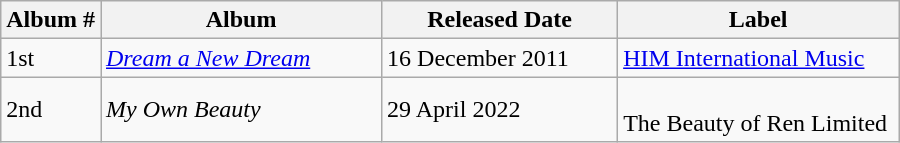<table class="wikitable">
<tr>
<th>Album #</th>
<th width=180>Album</th>
<th width=150>Released Date</th>
<th width=180>Label</th>
</tr>
<tr>
<td>1st</td>
<td><em><a href='#'>Dream a New Dream </a></em></td>
<td>16 December 2011</td>
<td><a href='#'>HIM International Music</a></td>
</tr>
<tr>
<td>2nd</td>
<td><em>My Own Beauty </em></td>
<td>29 April 2022</td>
<td><br>The Beauty of Ren Limited</td>
</tr>
</table>
